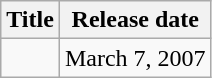<table class="wikitable">
<tr>
<th>Title</th>
<th>Release date</th>
</tr>
<tr>
<td></td>
<td align="right">March 7, 2007</td>
</tr>
</table>
